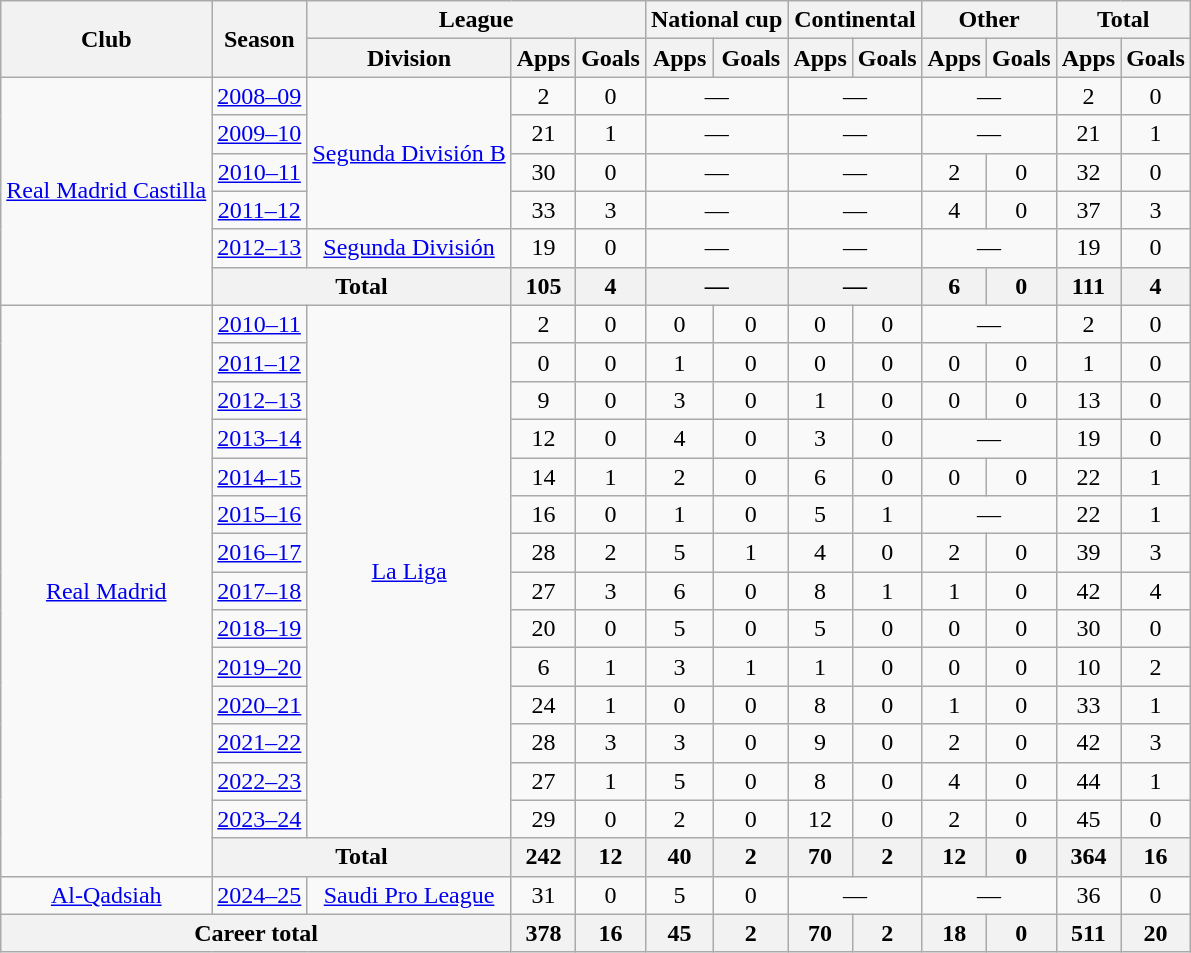<table class="wikitable" style="text-align:center">
<tr>
<th rowspan="2">Club</th>
<th rowspan="2">Season</th>
<th colspan="3">League</th>
<th colspan="2">National cup</th>
<th colspan="2">Continental</th>
<th colspan="2">Other</th>
<th colspan="2">Total</th>
</tr>
<tr>
<th>Division</th>
<th>Apps</th>
<th>Goals</th>
<th>Apps</th>
<th>Goals</th>
<th>Apps</th>
<th>Goals</th>
<th>Apps</th>
<th>Goals</th>
<th>Apps</th>
<th>Goals</th>
</tr>
<tr>
<td rowspan="6"><a href='#'>Real Madrid Castilla</a></td>
<td><a href='#'>2008–09</a></td>
<td rowspan="4"><a href='#'>Segunda División B</a></td>
<td>2</td>
<td>0</td>
<td colspan="2">—</td>
<td colspan="2">—</td>
<td colspan="2">—</td>
<td>2</td>
<td>0</td>
</tr>
<tr>
<td><a href='#'>2009–10</a></td>
<td>21</td>
<td>1</td>
<td colspan="2">—</td>
<td colspan="2">—</td>
<td colspan="2">—</td>
<td>21</td>
<td>1</td>
</tr>
<tr>
<td><a href='#'>2010–11</a></td>
<td>30</td>
<td>0</td>
<td colspan="2">—</td>
<td colspan="2">—</td>
<td>2</td>
<td>0</td>
<td>32</td>
<td>0</td>
</tr>
<tr>
<td><a href='#'>2011–12</a></td>
<td>33</td>
<td>3</td>
<td colspan="2">—</td>
<td colspan="2">—</td>
<td>4</td>
<td>0</td>
<td>37</td>
<td>3</td>
</tr>
<tr>
<td><a href='#'>2012–13</a></td>
<td><a href='#'>Segunda División</a></td>
<td>19</td>
<td>0</td>
<td colspan="2">—</td>
<td colspan="2">—</td>
<td colspan="2">—</td>
<td>19</td>
<td>0</td>
</tr>
<tr>
<th colspan="2">Total</th>
<th>105</th>
<th>4</th>
<th colspan="2">—</th>
<th colspan="2">—</th>
<th>6</th>
<th>0</th>
<th>111</th>
<th>4</th>
</tr>
<tr>
<td rowspan="15"><a href='#'>Real Madrid</a></td>
<td><a href='#'>2010–11</a></td>
<td rowspan="14"><a href='#'>La Liga</a></td>
<td>2</td>
<td>0</td>
<td>0</td>
<td>0</td>
<td>0</td>
<td>0</td>
<td colspan="2">—</td>
<td>2</td>
<td>0</td>
</tr>
<tr>
<td><a href='#'>2011–12</a></td>
<td>0</td>
<td>0</td>
<td>1</td>
<td>0</td>
<td>0</td>
<td>0</td>
<td>0</td>
<td>0</td>
<td>1</td>
<td>0</td>
</tr>
<tr>
<td><a href='#'>2012–13</a></td>
<td>9</td>
<td>0</td>
<td>3</td>
<td>0</td>
<td>1</td>
<td>0</td>
<td>0</td>
<td>0</td>
<td>13</td>
<td>0</td>
</tr>
<tr>
<td><a href='#'>2013–14</a></td>
<td>12</td>
<td>0</td>
<td>4</td>
<td>0</td>
<td>3</td>
<td>0</td>
<td colspan="2">—</td>
<td>19</td>
<td>0</td>
</tr>
<tr>
<td><a href='#'>2014–15</a></td>
<td>14</td>
<td>1</td>
<td>2</td>
<td>0</td>
<td>6</td>
<td>0</td>
<td>0</td>
<td>0</td>
<td>22</td>
<td>1</td>
</tr>
<tr>
<td><a href='#'>2015–16</a></td>
<td>16</td>
<td>0</td>
<td>1</td>
<td>0</td>
<td>5</td>
<td>1</td>
<td colspan="2">—</td>
<td>22</td>
<td>1</td>
</tr>
<tr>
<td><a href='#'>2016–17</a></td>
<td>28</td>
<td>2</td>
<td>5</td>
<td>1</td>
<td>4</td>
<td>0</td>
<td>2</td>
<td>0</td>
<td>39</td>
<td>3</td>
</tr>
<tr>
<td><a href='#'>2017–18</a></td>
<td>27</td>
<td>3</td>
<td>6</td>
<td>0</td>
<td>8</td>
<td>1</td>
<td>1</td>
<td>0</td>
<td>42</td>
<td>4</td>
</tr>
<tr>
<td><a href='#'>2018–19</a></td>
<td>20</td>
<td>0</td>
<td>5</td>
<td>0</td>
<td>5</td>
<td>0</td>
<td>0</td>
<td>0</td>
<td>30</td>
<td>0</td>
</tr>
<tr>
<td><a href='#'>2019–20</a></td>
<td>6</td>
<td>1</td>
<td>3</td>
<td>1</td>
<td>1</td>
<td>0</td>
<td>0</td>
<td>0</td>
<td>10</td>
<td>2</td>
</tr>
<tr>
<td><a href='#'>2020–21</a></td>
<td>24</td>
<td>1</td>
<td>0</td>
<td>0</td>
<td>8</td>
<td>0</td>
<td>1</td>
<td>0</td>
<td>33</td>
<td>1</td>
</tr>
<tr>
<td><a href='#'>2021–22</a></td>
<td>28</td>
<td>3</td>
<td>3</td>
<td>0</td>
<td>9</td>
<td>0</td>
<td>2</td>
<td>0</td>
<td>42</td>
<td>3</td>
</tr>
<tr>
<td><a href='#'>2022–23</a></td>
<td>27</td>
<td>1</td>
<td>5</td>
<td>0</td>
<td>8</td>
<td>0</td>
<td>4</td>
<td>0</td>
<td>44</td>
<td>1</td>
</tr>
<tr>
<td><a href='#'>2023–24</a></td>
<td>29</td>
<td>0</td>
<td>2</td>
<td>0</td>
<td>12</td>
<td>0</td>
<td>2</td>
<td>0</td>
<td>45</td>
<td>0</td>
</tr>
<tr>
<th colspan="2">Total</th>
<th>242</th>
<th>12</th>
<th>40</th>
<th>2</th>
<th>70</th>
<th>2</th>
<th>12</th>
<th>0</th>
<th>364</th>
<th>16</th>
</tr>
<tr>
<td><a href='#'>Al-Qadsiah</a></td>
<td><a href='#'>2024–25</a></td>
<td><a href='#'>Saudi Pro League</a></td>
<td>31</td>
<td>0</td>
<td>5</td>
<td>0</td>
<td colspan="2">—</td>
<td colspan="2">—</td>
<td>36</td>
<td>0</td>
</tr>
<tr>
<th colspan="3">Career total</th>
<th>378</th>
<th>16</th>
<th>45</th>
<th>2</th>
<th>70</th>
<th>2</th>
<th>18</th>
<th>0</th>
<th>511</th>
<th>20</th>
</tr>
</table>
